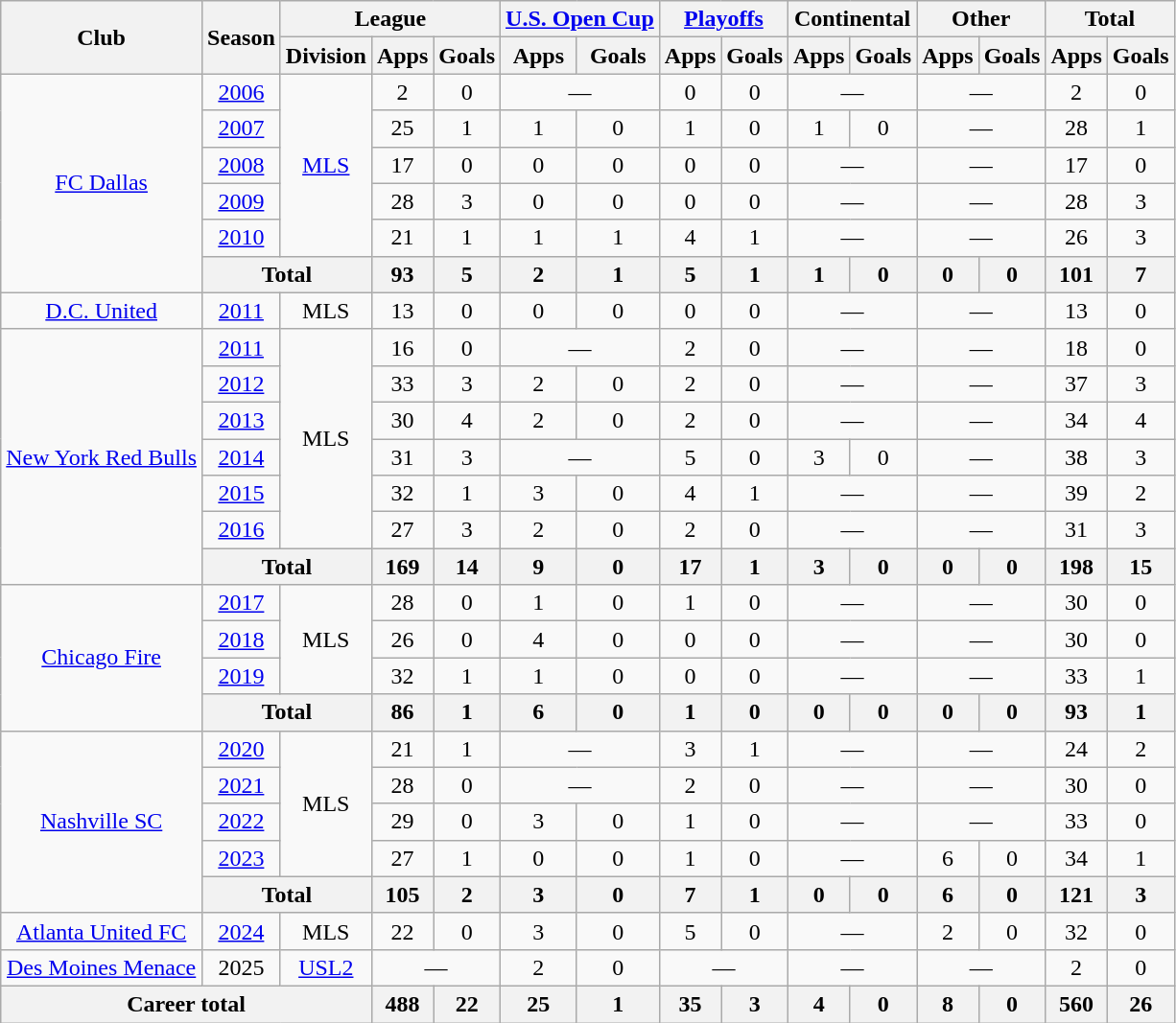<table class="wikitable" style="text-align: center;">
<tr>
<th rowspan="2">Club</th>
<th rowspan="2">Season</th>
<th colspan="3">League</th>
<th colspan="2"><a href='#'>U.S. Open Cup</a></th>
<th colspan="2"><a href='#'>Playoffs</a></th>
<th colspan="2">Continental</th>
<th colspan="2">Other</th>
<th colspan="2">Total</th>
</tr>
<tr>
<th>Division</th>
<th>Apps</th>
<th>Goals</th>
<th>Apps</th>
<th>Goals</th>
<th>Apps</th>
<th>Goals</th>
<th>Apps</th>
<th>Goals</th>
<th>Apps</th>
<th>Goals</th>
<th>Apps</th>
<th>Goals</th>
</tr>
<tr>
<td rowspan="6"><a href='#'>FC Dallas</a></td>
<td><a href='#'>2006</a></td>
<td rowspan="5"><a href='#'>MLS</a></td>
<td>2</td>
<td>0</td>
<td colspan="2">—</td>
<td>0</td>
<td>0</td>
<td colspan="2">—</td>
<td colspan="2">—</td>
<td>2</td>
<td>0</td>
</tr>
<tr>
<td><a href='#'>2007</a></td>
<td>25</td>
<td>1</td>
<td>1</td>
<td>0</td>
<td>1</td>
<td>0</td>
<td>1</td>
<td>0</td>
<td colspan="2">—</td>
<td>28</td>
<td>1</td>
</tr>
<tr>
<td><a href='#'>2008</a></td>
<td>17</td>
<td>0</td>
<td>0</td>
<td>0</td>
<td>0</td>
<td>0</td>
<td colspan="2">—</td>
<td colspan="2">—</td>
<td>17</td>
<td>0</td>
</tr>
<tr>
<td><a href='#'>2009</a></td>
<td>28</td>
<td>3</td>
<td>0</td>
<td>0</td>
<td>0</td>
<td>0</td>
<td colspan="2">—</td>
<td colspan="2">—</td>
<td>28</td>
<td>3</td>
</tr>
<tr>
<td><a href='#'>2010</a></td>
<td>21</td>
<td>1</td>
<td>1</td>
<td>1</td>
<td>4</td>
<td>1</td>
<td colspan="2">—</td>
<td colspan="2">—</td>
<td>26</td>
<td>3</td>
</tr>
<tr>
<th colspan="2">Total</th>
<th>93</th>
<th>5</th>
<th>2</th>
<th>1</th>
<th>5</th>
<th>1</th>
<th>1</th>
<th>0</th>
<th>0</th>
<th>0</th>
<th>101</th>
<th>7</th>
</tr>
<tr>
<td><a href='#'>D.C. United</a></td>
<td><a href='#'>2011</a></td>
<td>MLS</td>
<td>13</td>
<td>0</td>
<td>0</td>
<td>0</td>
<td>0</td>
<td>0</td>
<td colspan="2">—</td>
<td colspan="2">—</td>
<td>13</td>
<td>0</td>
</tr>
<tr>
<td rowspan="7"><a href='#'>New York Red Bulls</a></td>
<td><a href='#'>2011</a></td>
<td rowspan="6">MLS</td>
<td>16</td>
<td>0</td>
<td colspan="2">—</td>
<td>2</td>
<td>0</td>
<td colspan="2">—</td>
<td colspan="2">—</td>
<td>18</td>
<td>0</td>
</tr>
<tr>
<td><a href='#'>2012</a></td>
<td>33</td>
<td>3</td>
<td>2</td>
<td>0</td>
<td>2</td>
<td>0</td>
<td colspan="2">—</td>
<td colspan="2">—</td>
<td>37</td>
<td>3</td>
</tr>
<tr>
<td><a href='#'>2013</a></td>
<td>30</td>
<td>4</td>
<td>2</td>
<td>0</td>
<td>2</td>
<td>0</td>
<td colspan="2">—</td>
<td colspan="2">—</td>
<td>34</td>
<td>4</td>
</tr>
<tr>
<td><a href='#'>2014</a></td>
<td>31</td>
<td>3</td>
<td colspan="2">—</td>
<td>5</td>
<td>0</td>
<td>3</td>
<td>0</td>
<td colspan="2">—</td>
<td>38</td>
<td>3</td>
</tr>
<tr>
<td><a href='#'>2015</a></td>
<td>32</td>
<td>1</td>
<td>3</td>
<td>0</td>
<td>4</td>
<td>1</td>
<td colspan="2">—</td>
<td colspan="2">—</td>
<td>39</td>
<td>2</td>
</tr>
<tr>
<td><a href='#'>2016</a></td>
<td>27</td>
<td>3</td>
<td>2</td>
<td>0</td>
<td>2</td>
<td>0</td>
<td colspan="2">—</td>
<td colspan="2">—</td>
<td>31</td>
<td>3</td>
</tr>
<tr>
<th colspan="2">Total</th>
<th>169</th>
<th>14</th>
<th>9</th>
<th>0</th>
<th>17</th>
<th>1</th>
<th>3</th>
<th>0</th>
<th>0</th>
<th>0</th>
<th>198</th>
<th>15</th>
</tr>
<tr>
<td rowspan="4"><a href='#'>Chicago Fire</a></td>
<td><a href='#'>2017</a></td>
<td rowspan="3">MLS</td>
<td>28</td>
<td>0</td>
<td>1</td>
<td>0</td>
<td>1</td>
<td>0</td>
<td colspan="2">—</td>
<td colspan="2">—</td>
<td>30</td>
<td>0</td>
</tr>
<tr>
<td><a href='#'>2018</a></td>
<td>26</td>
<td>0</td>
<td>4</td>
<td>0</td>
<td>0</td>
<td>0</td>
<td colspan="2">—</td>
<td colspan="2">—</td>
<td>30</td>
<td>0</td>
</tr>
<tr>
<td><a href='#'>2019</a></td>
<td>32</td>
<td>1</td>
<td>1</td>
<td>0</td>
<td>0</td>
<td>0</td>
<td colspan="2">—</td>
<td colspan="2">—</td>
<td>33</td>
<td>1</td>
</tr>
<tr>
<th colspan="2">Total</th>
<th>86</th>
<th>1</th>
<th>6</th>
<th>0</th>
<th>1</th>
<th>0</th>
<th>0</th>
<th>0</th>
<th>0</th>
<th>0</th>
<th>93</th>
<th>1</th>
</tr>
<tr>
<td rowspan="5"><a href='#'>Nashville SC</a></td>
<td><a href='#'>2020</a></td>
<td rowspan="4">MLS</td>
<td>21</td>
<td>1</td>
<td colspan="2">—</td>
<td>3</td>
<td>1</td>
<td colspan="2">—</td>
<td colspan="2">—</td>
<td>24</td>
<td>2</td>
</tr>
<tr>
<td><a href='#'>2021</a></td>
<td>28</td>
<td>0</td>
<td colspan="2">—</td>
<td>2</td>
<td>0</td>
<td colspan="2">—</td>
<td colspan="2">—</td>
<td>30</td>
<td>0</td>
</tr>
<tr>
<td><a href='#'>2022</a></td>
<td>29</td>
<td>0</td>
<td>3</td>
<td>0</td>
<td>1</td>
<td>0</td>
<td colspan="2">—</td>
<td colspan="2">—</td>
<td>33</td>
<td>0</td>
</tr>
<tr>
<td><a href='#'>2023</a></td>
<td>27</td>
<td>1</td>
<td>0</td>
<td>0</td>
<td>1</td>
<td>0</td>
<td colspan="2">—</td>
<td>6</td>
<td>0</td>
<td>34</td>
<td>1</td>
</tr>
<tr>
<th colspan="2">Total</th>
<th>105</th>
<th>2</th>
<th>3</th>
<th>0</th>
<th>7</th>
<th>1</th>
<th>0</th>
<th>0</th>
<th>6</th>
<th>0</th>
<th>121</th>
<th>3</th>
</tr>
<tr>
<td><a href='#'>Atlanta United FC</a></td>
<td><a href='#'>2024</a></td>
<td>MLS</td>
<td>22</td>
<td>0</td>
<td>3</td>
<td>0</td>
<td>5</td>
<td>0</td>
<td colspan="2">—</td>
<td>2</td>
<td>0</td>
<td>32</td>
<td>0</td>
</tr>
<tr>
<td><a href='#'>Des Moines Menace</a></td>
<td>2025</td>
<td><a href='#'>USL2</a></td>
<td colspan="2">—</td>
<td>2</td>
<td>0</td>
<td colspan="2">—</td>
<td colspan="2">—</td>
<td colspan="2">—</td>
<td>2</td>
<td>0</td>
</tr>
<tr>
<th colspan="3">Career total</th>
<th>488</th>
<th>22</th>
<th>25</th>
<th>1</th>
<th>35</th>
<th>3</th>
<th>4</th>
<th>0</th>
<th>8</th>
<th>0</th>
<th>560</th>
<th>26</th>
</tr>
</table>
